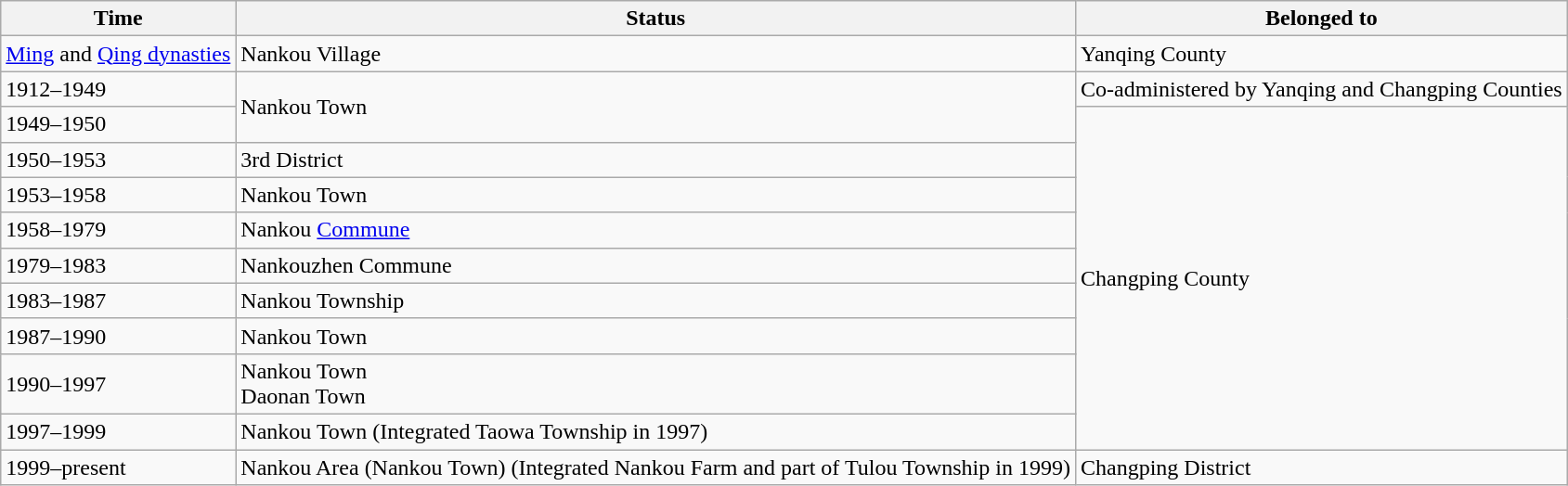<table class="wikitable">
<tr>
<th>Time</th>
<th>Status</th>
<th>Belonged to</th>
</tr>
<tr>
<td><a href='#'>Ming</a> and <a href='#'>Qing dynasties</a></td>
<td>Nankou Village</td>
<td>Yanqing County</td>
</tr>
<tr>
<td>1912–1949</td>
<td rowspan="2">Nankou Town</td>
<td>Co-administered by Yanqing and Changping Counties</td>
</tr>
<tr>
<td>1949–1950</td>
<td rowspan="9">Changping County</td>
</tr>
<tr>
<td>1950–1953</td>
<td>3rd District</td>
</tr>
<tr>
<td>1953–1958</td>
<td>Nankou Town</td>
</tr>
<tr>
<td>1958–1979</td>
<td>Nankou <a href='#'>Commune</a></td>
</tr>
<tr>
<td>1979–1983</td>
<td>Nankouzhen Commune</td>
</tr>
<tr>
<td>1983–1987</td>
<td>Nankou Township</td>
</tr>
<tr>
<td>1987–1990</td>
<td>Nankou Town</td>
</tr>
<tr>
<td>1990–1997</td>
<td>Nankou Town<br>Daonan Town</td>
</tr>
<tr>
<td>1997–1999</td>
<td>Nankou Town (Integrated Taowa Township in 1997)</td>
</tr>
<tr>
<td>1999–present</td>
<td>Nankou Area (Nankou Town) (Integrated Nankou Farm and part of Tulou Township in 1999)</td>
<td>Changping District</td>
</tr>
</table>
